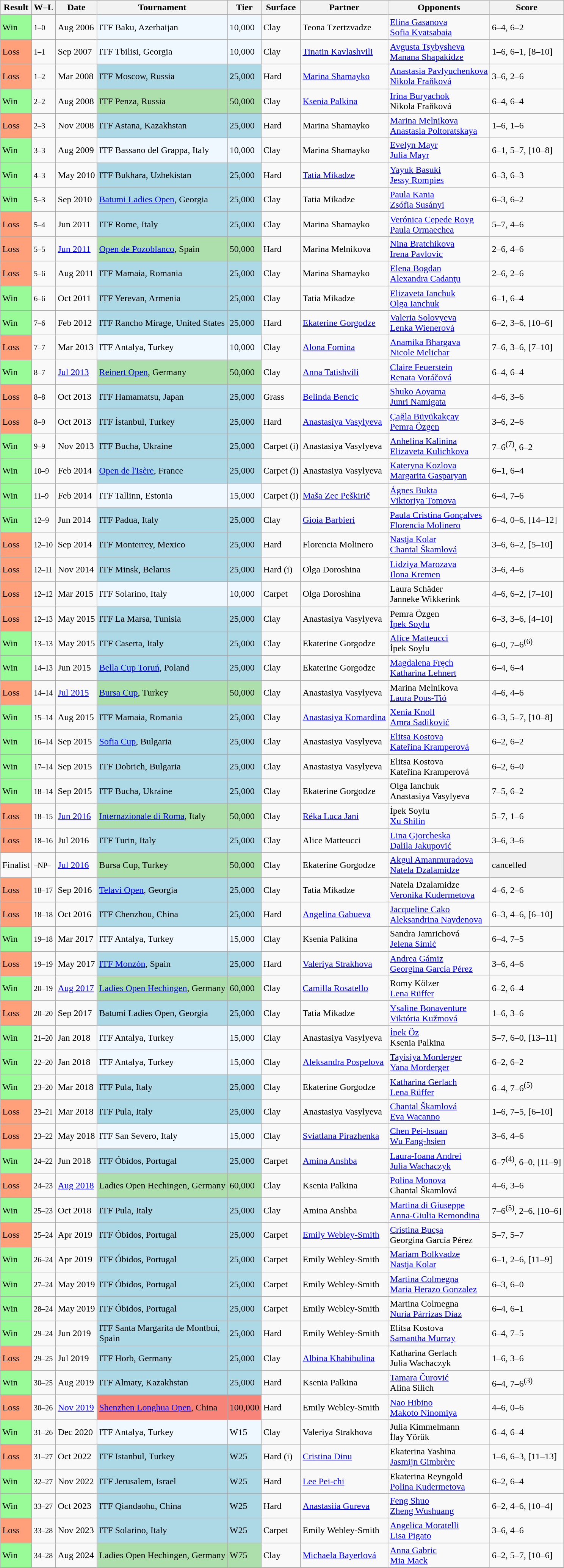<table class="sortable wikitable nowrap">
<tr>
<th>Result</th>
<th class="unsortable">W–L</th>
<th>Date</th>
<th>Tournament</th>
<th>Tier</th>
<th>Surface</th>
<th>Partner</th>
<th>Opponents</th>
<th class="unsortable">Score</th>
</tr>
<tr>
<td style="background:#98fb98;">Win</td>
<td><small>1–0</small></td>
<td>Aug 2006</td>
<td style="background:#f0f8ff;">ITF Baku, Azerbaijan</td>
<td style="background:#f0f8ff;">10,000</td>
<td>Clay</td>
<td> Teona Tzertzvadze</td>
<td> <a href='#'>Elina Gasanova</a> <br>  <a href='#'>Sofia Kvatsabaia</a></td>
<td>6–4, 6–2</td>
</tr>
<tr>
<td style="background:#ffa07a;">Loss</td>
<td><small>1–1</small></td>
<td>Sep 2007</td>
<td style="background:#f0f8ff;">ITF Tbilisi, Georgia</td>
<td style="background:#f0f8ff;">10,000</td>
<td>Clay</td>
<td> <a href='#'>Tinatin Kavlashvili</a></td>
<td> <a href='#'>Avgusta Tsybysheva</a> <br>  <a href='#'>Manana Shapakidze</a></td>
<td>1–6, 6–1, [8–10]</td>
</tr>
<tr>
<td style="background:#ffa07a;">Loss</td>
<td><small>1–2</small></td>
<td>Mar 2008</td>
<td style="background:lightblue;">ITF Moscow, Russia</td>
<td style="background:lightblue;">25,000</td>
<td>Hard</td>
<td> <a href='#'>Marina Shamayko</a></td>
<td> <a href='#'>Anastasia Pavlyuchenkova</a> <br>  <a href='#'>Nikola Fraňková</a></td>
<td>3–6, 2–6</td>
</tr>
<tr>
<td style="background:#98fb98;">Win</td>
<td><small>2–2</small></td>
<td>Aug 2008</td>
<td style="background:#addfad;">ITF Penza, Russia</td>
<td style="background:#addfad;">50,000</td>
<td>Clay</td>
<td> <a href='#'>Ksenia Palkina</a></td>
<td> <a href='#'>Irina Buryachok</a> <br>  Nikola Fraňková</td>
<td>6–4, 6–4</td>
</tr>
<tr>
<td style="background:#ffa07a;">Loss</td>
<td><small>2–3</small></td>
<td>Nov 2008</td>
<td style="background:lightblue;">ITF Astana, Kazakhstan</td>
<td style="background:lightblue;">25,000</td>
<td>Hard</td>
<td> Marina Shamayko</td>
<td> <a href='#'>Marina Melnikova</a> <br>  <a href='#'>Anastasia Poltoratskaya</a></td>
<td>1–6, 1–6</td>
</tr>
<tr>
<td style="background:#98fb98;">Win</td>
<td><small>3–3</small></td>
<td>Aug 2009</td>
<td style="background:#f0f8ff;">ITF Bassano del Grappa, Italy</td>
<td style="background:#f0f8ff;">10,000</td>
<td>Clay</td>
<td> Marina Shamayko</td>
<td> <a href='#'>Evelyn Mayr</a> <br>  <a href='#'>Julia Mayr</a></td>
<td>6–1, 5–7, [10–8]</td>
</tr>
<tr>
<td style="background:#98fb98;">Win</td>
<td><small>4–3</small></td>
<td>May 2010</td>
<td style="background:lightblue;">ITF Bukhara, Uzbekistan</td>
<td style="background:lightblue;">25,000</td>
<td>Hard</td>
<td> <a href='#'>Tatia Mikadze</a></td>
<td> <a href='#'>Yayuk Basuki</a> <br>  <a href='#'>Jessy Rompies</a></td>
<td>6–3, 6–3</td>
</tr>
<tr>
<td style="background:#98fb98;">Win</td>
<td><small>5–3</small></td>
<td>Sep 2010</td>
<td style="background:lightblue;"><a href='#'>Batumi Ladies Open</a>, Georgia</td>
<td style="background:lightblue;">25,000</td>
<td>Clay</td>
<td> Tatia Mikadze</td>
<td> <a href='#'>Paula Kania</a> <br>  <a href='#'>Zsófia Susányi</a></td>
<td>6–3, 6–2</td>
</tr>
<tr>
<td style="background:#ffa07a;">Loss</td>
<td><small>5–4</small></td>
<td>Jun 2011</td>
<td style="background:lightblue;">ITF Rome, Italy</td>
<td style="background:lightblue;">25,000</td>
<td>Clay</td>
<td> Marina Shamayko</td>
<td> <a href='#'>Verónica Cepede Royg</a> <br>  <a href='#'>Paula Ormaechea</a></td>
<td>5–7, 4–6</td>
</tr>
<tr>
<td style="background:#ffa07a;">Loss</td>
<td><small>5–5</small></td>
<td><a href='#'>Jun 2011</a></td>
<td style="background:#addfad;"><a href='#'>Open de Pozoblanco</a>, Spain</td>
<td style="background:#addfad;">50,000</td>
<td>Hard</td>
<td> Marina Melnikova</td>
<td> <a href='#'>Nina Bratchikova</a> <br>  <a href='#'>Irena Pavlovic</a></td>
<td>2–6, 4–6</td>
</tr>
<tr>
<td style="background:#ffa07a;">Loss</td>
<td><small>5–6</small></td>
<td>Aug 2011</td>
<td style="background:lightblue;">ITF Mamaia, Romania</td>
<td style="background:lightblue;">25,000</td>
<td>Clay</td>
<td> Marina Shamayko</td>
<td> <a href='#'>Elena Bogdan</a> <br>  <a href='#'>Alexandra Cadanţu</a></td>
<td>2–6, 2–6</td>
</tr>
<tr>
<td style="background:#98fb98;">Win</td>
<td><small>6–6</small></td>
<td>Oct 2011</td>
<td style="background:lightblue;">ITF Yerevan, Armenia</td>
<td style="background:lightblue;">25,000</td>
<td>Clay</td>
<td> Tatia Mikadze</td>
<td> <a href='#'>Elizaveta Ianchuk</a> <br>  <a href='#'>Olga Ianchuk</a></td>
<td>6–1, 6–4</td>
</tr>
<tr>
<td style="background:#98fb98;">Win</td>
<td><small>7–6</small></td>
<td>Feb 2012</td>
<td style="background:lightblue;">ITF Rancho Mirage, United States</td>
<td style="background:lightblue;">25,000</td>
<td>Hard</td>
<td> <a href='#'>Ekaterine Gorgodze</a></td>
<td> <a href='#'>Valeria Solovyeva</a> <br>  <a href='#'>Lenka Wienerová</a></td>
<td>6–2, 3–6, [10–6]</td>
</tr>
<tr>
<td style="background:#ffa07a;">Loss</td>
<td><small>7–7</small></td>
<td>Mar 2013</td>
<td style="background:#f0f8ff;">ITF Antalya, Turkey</td>
<td style="background:#f0f8ff;">10,000</td>
<td>Clay</td>
<td> <a href='#'>Alona Fomina</a></td>
<td> <a href='#'>Anamika Bhargava</a> <br>  <a href='#'>Nicole Melichar</a></td>
<td>7–6, 3–6, [7–10]</td>
</tr>
<tr>
<td bgcolor=98FB98>Win</td>
<td><small>8–7</small></td>
<td><a href='#'>Jul 2013</a></td>
<td style="background:#addfad;"><a href='#'>Reinert Open</a>, Germany</td>
<td style="background:#addfad;">50,000</td>
<td>Clay</td>
<td> <a href='#'>Anna Tatishvili</a></td>
<td> <a href='#'>Claire Feuerstein</a> <br>  <a href='#'>Renata Voráčová</a></td>
<td>6–4, 6–4</td>
</tr>
<tr>
<td style="background:#ffa07a;">Loss</td>
<td><small>8–8</small></td>
<td>Oct 2013</td>
<td style="background:lightblue;">ITF Hamamatsu, Japan</td>
<td style="background:lightblue;">25,000</td>
<td>Grass</td>
<td> <a href='#'>Belinda Bencic</a></td>
<td> <a href='#'>Shuko Aoyama</a> <br>  <a href='#'>Junri Namigata</a></td>
<td>4–6, 3–6</td>
</tr>
<tr>
<td style="background:#ffa07a;">Loss</td>
<td><small>8–9</small></td>
<td>Oct 2013</td>
<td style="background:lightblue;">ITF İstanbul, Turkey</td>
<td style="background:lightblue;">25,000</td>
<td>Hard</td>
<td> <a href='#'>Anastasiya Vasylyeva</a></td>
<td> <a href='#'>Çağla Büyükakçay</a> <br>  <a href='#'>Pemra Özgen</a></td>
<td>3–6, 2–6</td>
</tr>
<tr>
<td bgcolor=98FB98>Win</td>
<td><small>9–9</small></td>
<td>Nov 2013</td>
<td style="background:lightblue;">ITF Bucha, Ukraine</td>
<td style="background:lightblue;">25,000</td>
<td>Carpet (i)</td>
<td> Anastasiya Vasylyeva</td>
<td> <a href='#'>Anhelina Kalinina</a> <br>  <a href='#'>Elizaveta Kulichkova</a></td>
<td>7–6<sup>(7)</sup>, 6–2</td>
</tr>
<tr>
<td bgcolor=98FB98>Win</td>
<td><small>10–9</small></td>
<td>Feb 2014</td>
<td style="background:lightblue;"><a href='#'>Open de l'Isère</a>, France</td>
<td style="background:lightblue;">25,000</td>
<td>Carpet (i)</td>
<td> Anastasiya Vasylyeva</td>
<td> <a href='#'>Kateryna Kozlova</a> <br>  <a href='#'>Margarita Gasparyan</a></td>
<td>6–1, 6–4</td>
</tr>
<tr>
<td bgcolor=98FB98>Win</td>
<td><small>11–9</small></td>
<td>Feb 2014</td>
<td style="background:#f0f8ff;">ITF Tallinn, Estonia</td>
<td style="background:#f0f8ff;">15,000</td>
<td>Carpet (i)</td>
<td> <a href='#'>Maša Zec Peškirič</a></td>
<td> <a href='#'>Ágnes Bukta</a> <br>  <a href='#'>Viktoriya Tomova</a></td>
<td>6–4, 7–6</td>
</tr>
<tr>
<td bgcolor=98FB98>Win</td>
<td><small>12–9</small></td>
<td>Jun 2014</td>
<td style="background:lightblue;">ITF Padua, Italy</td>
<td style="background:lightblue;">25,000</td>
<td>Clay</td>
<td> <a href='#'>Gioia Barbieri</a></td>
<td> <a href='#'>Paula Cristina Gonçalves</a> <br>  <a href='#'>Florencia Molinero</a></td>
<td>6–4, 0–6, [14–12]</td>
</tr>
<tr>
<td style="background:#ffa07a;">Loss</td>
<td><small>12–10</small></td>
<td>Sep 2014</td>
<td style="background:lightblue;">ITF Monterrey, Mexico</td>
<td style="background:lightblue;">25,000</td>
<td>Hard</td>
<td> Florencia Molinero</td>
<td> <a href='#'>Nastja Kolar</a> <br>  <a href='#'>Chantal Škamlová</a></td>
<td>3–6, 6–2, [5–10]</td>
</tr>
<tr>
<td style="background:#ffa07a;">Loss</td>
<td><small>12–11</small></td>
<td>Nov 2014</td>
<td style="background:lightblue;">ITF Minsk, Belarus</td>
<td style="background:lightblue;">25,000</td>
<td>Hard (i)</td>
<td> Olga Doroshina</td>
<td> <a href='#'>Lidziya Marozava</a> <br>  <a href='#'>Ilona Kremen</a></td>
<td>3–6, 4–6</td>
</tr>
<tr>
<td style="background:#ffa07a;">Loss</td>
<td><small>12–12</small></td>
<td>Mar 2015</td>
<td style="background:#f0f8ff;">ITF Solarino, Italy</td>
<td style="background:#f0f8ff;">10,000</td>
<td>Carpet</td>
<td> Olga Doroshina</td>
<td> Laura Schäder <br>  Janneke Wikkerink</td>
<td>4–6, 6–2, [7–10]</td>
</tr>
<tr>
<td style="background:#ffa07a;">Loss</td>
<td><small>12–13</small></td>
<td>May 2015</td>
<td style="background:lightblue;">ITF La Marsa, Tunisia</td>
<td style="background:lightblue;">25,000</td>
<td>Clay</td>
<td> Anastasiya Vasylyeva</td>
<td> Pemra Özgen <br>  <a href='#'>İpek Soylu</a></td>
<td>6–3, 3–6, [4–10]</td>
</tr>
<tr>
<td style="background:#98fb98;">Win</td>
<td><small>13–13</small></td>
<td>May 2015</td>
<td style="background:lightblue;">ITF Caserta, Italy</td>
<td style="background:lightblue;">25,000</td>
<td>Clay</td>
<td> Ekaterine Gorgodze</td>
<td> <a href='#'>Alice Matteucci</a> <br>  İpek Soylu</td>
<td>6–0, 7–6<sup>(6)</sup></td>
</tr>
<tr>
<td style="background:#98fb98;">Win</td>
<td><small>14–13</small></td>
<td>Jun 2015</td>
<td style="background:lightblue;"><a href='#'>Bella Cup Toruń</a>, Poland</td>
<td style="background:lightblue;">25,000</td>
<td>Clay</td>
<td> Ekaterine Gorgodze</td>
<td> <a href='#'>Magdalena Fręch</a> <br>  <a href='#'>Katharina Lehnert</a></td>
<td>6–4, 6–4</td>
</tr>
<tr>
<td style="background:#ffa07a;">Loss</td>
<td><small>14–14</small></td>
<td><a href='#'>Jul 2015</a></td>
<td style="background:#addfad;"><a href='#'>Bursa Cup</a>, Turkey</td>
<td style="background:#addfad;">50,000</td>
<td>Clay</td>
<td> Anastasiya Vasylyeva</td>
<td> Marina Melnikova <br>  <a href='#'>Laura Pous-Tió</a></td>
<td>4–6, 4–6</td>
</tr>
<tr>
<td style="background:#98fb98;">Win</td>
<td><small>15–14</small></td>
<td>Aug 2015</td>
<td style="background:lightblue;">ITF Mamaia, Romania</td>
<td style="background:lightblue;">25,000</td>
<td>Clay</td>
<td> <a href='#'>Anastasiya Komardina</a></td>
<td> <a href='#'>Xenia Knoll</a> <br>  <a href='#'>Amra Sadiković</a></td>
<td>6–3, 5–7, [10–8]</td>
</tr>
<tr>
<td style="background:#98fb98;">Win</td>
<td><small>16–14</small></td>
<td>Sep 2015</td>
<td style="background:lightblue;"><a href='#'>Sofia Cup</a>, Bulgaria</td>
<td style="background:lightblue;">25,000</td>
<td>Clay</td>
<td> Anastasiya Vasylyeva</td>
<td> <a href='#'>Elitsa Kostova</a> <br>  <a href='#'>Kateřina Kramperová</a></td>
<td>6–2, 6–2</td>
</tr>
<tr>
<td style="background:#98fb98;">Win</td>
<td><small>17–14</small></td>
<td>Sep 2015</td>
<td style="background:lightblue;">ITF Dobrich, Bulgaria</td>
<td style="background:lightblue;">25,000</td>
<td>Clay</td>
<td> Anastasiya Vasylyeva</td>
<td> Elitsa Kostova <br>  Kateřina Kramperová</td>
<td>6–2, 6–0</td>
</tr>
<tr>
<td style="background:#98fb98;">Win</td>
<td><small>18–14</small></td>
<td>Sep 2015</td>
<td style="background:lightblue;">ITF Bucha, Ukraine</td>
<td style="background:lightblue;">25,000</td>
<td>Clay</td>
<td> Ekaterine Gorgodze</td>
<td> Olga Ianchuk <br>  Anastasiya Vasylyeva</td>
<td>7–5, 6–2</td>
</tr>
<tr>
<td style="background:#ffa07a;">Loss</td>
<td><small>18–15</small></td>
<td><a href='#'>Jun 2016</a></td>
<td style="background:#addfad;"><a href='#'>Internazionale di Roma</a>, Italy</td>
<td style="background:#addfad;">50,000</td>
<td>Clay</td>
<td> <a href='#'>Réka Luca Jani</a></td>
<td> İpek Soylu <br>  <a href='#'>Xu Shilin</a></td>
<td>5–7, 1–6</td>
</tr>
<tr>
<td style="background:#ffa07a;">Loss</td>
<td><small>18–16</small></td>
<td>Jul 2016</td>
<td style="background:lightblue;">ITF Turin, Italy</td>
<td style="background:lightblue;">25,000</td>
<td>Clay</td>
<td> Alice Matteucci</td>
<td> <a href='#'>Lina Gjorcheska</a> <br>  <a href='#'>Dalila Jakupović</a></td>
<td>3–6, 3–6</td>
</tr>
<tr>
<td>Finalist</td>
<td><small>–NP–</small></td>
<td><a href='#'>Jul 2016</a></td>
<td style="background:#addfad;">Bursa Cup, Turkey</td>
<td style="background:#addfad;">50,000</td>
<td>Clay</td>
<td> Ekaterine Gorgodze</td>
<td> <a href='#'>Akgul Amanmuradova</a> <br>  <a href='#'>Natela Dzalamidze</a></td>
<td bgcolor=efefef>cancelled</td>
</tr>
<tr>
<td style="background:#ffa07a;">Loss</td>
<td><small>18–17</small></td>
<td>Sep 2016</td>
<td style="background:lightblue;"><a href='#'>Telavi Open</a>, Georgia</td>
<td style="background:lightblue;">25,000</td>
<td>Clay</td>
<td> Tatia Mikadze</td>
<td> Natela Dzalamidze <br>  <a href='#'>Veronika Kudermetova</a></td>
<td>4–6, 2–6</td>
</tr>
<tr>
<td style="background:#ffa07a;">Loss</td>
<td><small>18–18</small></td>
<td>Oct 2016</td>
<td style="background:lightblue;">ITF Chenzhou, China</td>
<td style="background:lightblue;">25,000</td>
<td>Hard</td>
<td> <a href='#'>Angelina Gabueva</a></td>
<td> <a href='#'>Jacqueline Cako</a> <br>  <a href='#'>Aleksandrina Naydenova</a></td>
<td>6–3, 4–6, [6–10]</td>
</tr>
<tr>
<td style="background:#98fb98;">Win</td>
<td><small>19–18</small></td>
<td>Mar 2017</td>
<td style="background:#f0f8ff;">ITF Antalya, Turkey</td>
<td style="background:#f0f8ff;">15,000</td>
<td>Clay</td>
<td> Ksenia Palkina</td>
<td> Sandra Jamrichová <br>  <a href='#'>Jelena Simić</a></td>
<td>6–4, 7–5</td>
</tr>
<tr>
<td style="background:#ffa07a;">Loss</td>
<td><small>19–19</small></td>
<td>May 2017</td>
<td style="background:lightblue;"><a href='#'>ITF Monzón</a>, Spain</td>
<td style="background:lightblue;">25,000</td>
<td>Hard</td>
<td> <a href='#'>Valeriya Strakhova</a></td>
<td> <a href='#'>Andrea Gámiz</a> <br>  <a href='#'>Georgina García Pérez</a></td>
<td>3–6, 4–6</td>
</tr>
<tr>
<td style="background:#98fb98;">Win</td>
<td><small>20–19</small></td>
<td><a href='#'>Aug 2017</a></td>
<td style="background:#addfad;"><a href='#'>Ladies Open Hechingen</a>, Germany</td>
<td style="background:#addfad;">60,000</td>
<td>Clay</td>
<td> <a href='#'>Camilla Rosatello</a></td>
<td> Romy Kölzer <br>  <a href='#'>Lena Rüffer</a></td>
<td>6–2, 6–4</td>
</tr>
<tr>
<td style="background:#ffa07a;">Loss</td>
<td><small>20–20</small></td>
<td>Sep 2017</td>
<td style="background:lightblue;">Batumi Ladies Open, Georgia</td>
<td style="background:lightblue;">25,000</td>
<td>Clay</td>
<td> Tatia Mikadze</td>
<td> <a href='#'>Ysaline Bonaventure</a> <br>  <a href='#'>Viktória Kužmová</a></td>
<td>1–6, 3–6</td>
</tr>
<tr>
<td style="background:#98fb98;">Win</td>
<td><small>21–20</small></td>
<td>Jan 2018</td>
<td style="background:#f0f8ff;">ITF Antalya, Turkey</td>
<td style="background:#f0f8ff;">15,000</td>
<td>Clay</td>
<td> Anastasiya Vasylyeva</td>
<td> <a href='#'>İpek Öz</a> <br>  Ksenia Palkina</td>
<td>5–7, 6–0, [13–11]</td>
</tr>
<tr>
<td style="background:#98fb98;">Win</td>
<td><small>22–20</small></td>
<td>Jan 2018</td>
<td style="background:#f0f8ff;">ITF Antalya, Turkey</td>
<td style="background:#f0f8ff;">15,000</td>
<td>Clay</td>
<td> <a href='#'>Aleksandra Pospelova</a></td>
<td> <a href='#'>Tayisiya Morderger</a> <br>  <a href='#'>Yana Morderger</a></td>
<td>6–2, 6–2</td>
</tr>
<tr>
<td style="background:#98fb98;">Win</td>
<td><small>23–20</small></td>
<td>Mar 2018</td>
<td style="background:lightblue;">ITF Pula, Italy</td>
<td style="background:lightblue;">25,000</td>
<td>Clay</td>
<td> Ekaterine Gorgodze</td>
<td> <a href='#'>Katharina Gerlach</a> <br>  <a href='#'>Lena Rüffer</a></td>
<td>6–4, 7–6<sup>(5)</sup></td>
</tr>
<tr>
<td style="background:#ffa07a;">Loss</td>
<td><small>23–21</small></td>
<td>Mar 2018</td>
<td style="background:lightblue;">ITF Pula, Italy</td>
<td style="background:lightblue;">25,000</td>
<td>Clay</td>
<td> Anastasiya Vasylyeva</td>
<td> <a href='#'>Chantal Škamlová</a> <br>  <a href='#'>Eva Wacanno</a></td>
<td>1–6, 7–5, [6–10]</td>
</tr>
<tr>
<td style="background:#ffa07a;">Loss</td>
<td><small>23–22</small></td>
<td>May 2018</td>
<td style="background:#f0f8ff;">ITF San Severo, Italy</td>
<td style="background:#f0f8ff;">15,000</td>
<td>Clay</td>
<td> <a href='#'>Sviatlana Pirazhenka</a></td>
<td> <a href='#'>Chen Pei-hsuan</a> <br>  <a href='#'>Wu Fang-hsien</a></td>
<td>3–6, 4–6</td>
</tr>
<tr>
<td style="background:#98fb98;">Win</td>
<td><small>24–22</small></td>
<td>Jun 2018</td>
<td style="background:lightblue;">ITF Óbidos, Portugal</td>
<td style="background:lightblue;">25,000</td>
<td>Carpet</td>
<td> <a href='#'>Amina Anshba</a></td>
<td> <a href='#'>Laura-Ioana Andrei</a> <br>  <a href='#'>Julia Wachaczyk</a></td>
<td>6–7<sup>(4)</sup>, 6–0, [11–9]</td>
</tr>
<tr>
<td style="background:#ffa07a;">Loss</td>
<td><small>24–23</small></td>
<td><a href='#'>Aug 2018</a></td>
<td style="background:#addfad;">Ladies Open Hechingen, Germany</td>
<td style="background:#addfad;">60,000</td>
<td>Clay</td>
<td> Ksenia Palkina</td>
<td> <a href='#'>Polina Monova</a> <br>  Chantal Škamlová</td>
<td>4–6, 3–6</td>
</tr>
<tr>
<td style="background:#98fb98;">Win</td>
<td><small>25–23</small></td>
<td>Oct 2018</td>
<td style="background:lightblue;">ITF Pula, Italy</td>
<td style="background:lightblue;">25,000</td>
<td>Clay</td>
<td> Amina Anshba</td>
<td> <a href='#'>Martina di Giuseppe</a> <br>  <a href='#'>Anna-Giulia Remondina</a></td>
<td>7–6<sup>(5)</sup>, 2–6, [10–6]</td>
</tr>
<tr>
<td style="background:#ffa07a;">Loss</td>
<td><small>25–24</small></td>
<td>Apr 2019</td>
<td style="background:lightblue;">ITF Óbidos, Portugal</td>
<td style="background:lightblue;">25,000</td>
<td>Carpet</td>
<td> <a href='#'>Emily Webley-Smith</a></td>
<td> <a href='#'>Cristina Bucșa</a> <br>  Georgina García Pérez</td>
<td>5–7, 5–7</td>
</tr>
<tr>
<td bgcolor=98FB98>Win</td>
<td><small>26–24</small></td>
<td>Apr 2019</td>
<td style="background:lightblue;">ITF Óbidos, Portugal</td>
<td style="background:lightblue;">25,000</td>
<td>Carpet</td>
<td> Emily Webley-Smith</td>
<td> <a href='#'>Mariam Bolkvadze</a> <br>  <a href='#'>Nastja Kolar</a></td>
<td>6–1, 2–6, [11–9]</td>
</tr>
<tr>
<td bgcolor=98FB98>Win</td>
<td><small>27–24</small></td>
<td>May 2019</td>
<td style="background:lightblue;">ITF Óbidos, Portugal</td>
<td style="background:lightblue;">25,000</td>
<td>Carpet</td>
<td> Emily Webley-Smith</td>
<td> <a href='#'>Martina Colmegna</a> <br>  <a href='#'>Maria Herazo Gonzalez</a></td>
<td>6–3, 6–0</td>
</tr>
<tr>
<td style="background:#98fb98;">Win</td>
<td><small>28–24</small></td>
<td>May 2019</td>
<td style="background:lightblue;">ITF Óbidos, Portugal</td>
<td style="background:lightblue;">25,000</td>
<td>Carpet</td>
<td> Emily Webley-Smith</td>
<td> Martina Colmegna <br>  <a href='#'>Nuria Párrizas Díaz</a></td>
<td>6–4, 6–1</td>
</tr>
<tr>
<td style="background:#98fb98;">Win</td>
<td><small>29–24</small></td>
<td>Jun 2019</td>
<td style="background:lightblue;">ITF Santa Margarita de Montbui,<br> Spain</td>
<td style="background:lightblue;">25,000</td>
<td>Hard</td>
<td> Emily Webley-Smith</td>
<td> Elitsa Kostova <br>  <a href='#'>Samantha Murray</a></td>
<td>6–4, 7–5</td>
</tr>
<tr>
<td style="background:#ffa07a;">Loss</td>
<td><small>29–25</small></td>
<td>Jul 2019</td>
<td style="background:lightblue;">ITF Horb, Germany</td>
<td style="background:lightblue;">25,000</td>
<td>Clay</td>
<td> <a href='#'>Albina Khabibulina</a></td>
<td> Katharina Gerlach <br>  Julia Wachaczyk</td>
<td>1–6, 3–6</td>
</tr>
<tr>
<td style="background:#98fb98;">Win</td>
<td><small>30–25</small></td>
<td>Aug 2019</td>
<td style="background:lightblue;">ITF Almaty, Kazakhstan</td>
<td style="background:lightblue;">25,000</td>
<td>Hard</td>
<td> Ksenia Palkina</td>
<td> <a href='#'>Tamara Čurović</a> <br>  Alina Silich</td>
<td>6–4, 7–6<sup>(3)</sup></td>
</tr>
<tr>
<td style="background:#ffa07a;">Loss</td>
<td><small>30–26</small></td>
<td><a href='#'>Nov 2019</a></td>
<td style="background:#f88379;"><a href='#'>Shenzhen Longhua Open</a>, China</td>
<td style="background:#f88379;">100,000</td>
<td>Hard</td>
<td> Emily Webley-Smith</td>
<td> <a href='#'>Nao Hibino</a> <br>  <a href='#'>Makoto Ninomiya</a></td>
<td>4–6, 0–6</td>
</tr>
<tr>
<td style="background:#98fb98;">Win</td>
<td><small>31–26</small></td>
<td>Dec 2020</td>
<td style="background:#f0f8ff;">ITF Antalya, Turkey</td>
<td style="background:#f0f8ff;">W15</td>
<td>Clay</td>
<td> Valeriya Strakhova</td>
<td> Julia Kimmelmann <br>  İlay Yörük</td>
<td>6–4, 6–4</td>
</tr>
<tr>
<td style="background:#ffa07a;">Loss</td>
<td><small>31–27</small></td>
<td>Oct 2022</td>
<td style="background:lightblue;">ITF Istanbul, Turkey</td>
<td style="background:lightblue;">W25</td>
<td>Hard (i)</td>
<td> <a href='#'>Cristina Dinu</a></td>
<td> Ekaterina Yashina <br>  <a href='#'>Jasmijn Gimbrère</a></td>
<td>1–6, 6–3, [11–13]</td>
</tr>
<tr>
<td style="background:#98fb98;">Win</td>
<td><small>32–27</small></td>
<td>Nov 2022</td>
<td style="background:lightblue;">ITF Jerusalem, Israel</td>
<td style="background:lightblue;">W25</td>
<td>Hard</td>
<td> <a href='#'>Lee Pei-chi</a></td>
<td> Ekaterina Reyngold <br>  <a href='#'>Polina Kudermetova</a></td>
<td>6–2, 6–4</td>
</tr>
<tr>
<td style="background:#98fb98;">Win</td>
<td><small>33–27</small></td>
<td>Oct 2023</td>
<td style="background:lightblue;">ITF Qiandaohu, China</td>
<td style="background:lightblue;">W25</td>
<td>Hard</td>
<td> <a href='#'>Anastasiia Gureva</a></td>
<td> <a href='#'>Feng Shuo</a> <br>  <a href='#'>Zheng Wushuang</a></td>
<td>6–2, 4–6, [10–4]</td>
</tr>
<tr>
<td style="background:#ffa07a;">Loss</td>
<td><small>33–28</small></td>
<td>Nov 2023</td>
<td style="background:lightblue;">ITF Solarino, Italy</td>
<td style="background:lightblue;">W25</td>
<td>Carpet</td>
<td> Emily Webley-Smith</td>
<td> <a href='#'>Angelica Moratelli</a> <br>  <a href='#'>Lisa Pigato</a></td>
<td>3–6, 4–6</td>
</tr>
<tr>
<td style="background:#98fb98;">Win</td>
<td><small>34–28</small></td>
<td>Aug 2024</td>
<td style="background:#addfad;">Ladies Open Hechingen, Germany</td>
<td style="background:#addfad;">W75</td>
<td>Clay</td>
<td> <a href='#'>Michaela Bayerlová</a></td>
<td> <a href='#'>Anna Gabric</a> <br>  <a href='#'>Mia Mack</a></td>
<td>6–2, 5–7, [10–6]</td>
</tr>
</table>
